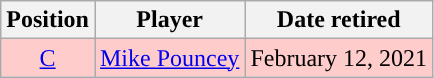<table class="wikitable" style="text-align:center">
<tr>
<th>Position</th>
<th>Player</th>
<th>Date retired</th>
</tr>
<tr style="background:#fcc">
<td><a href='#'>C</a></td>
<td><a href='#'>Mike Pouncey</a></td>
<td>February 12, 2021</td>
</tr>
</table>
